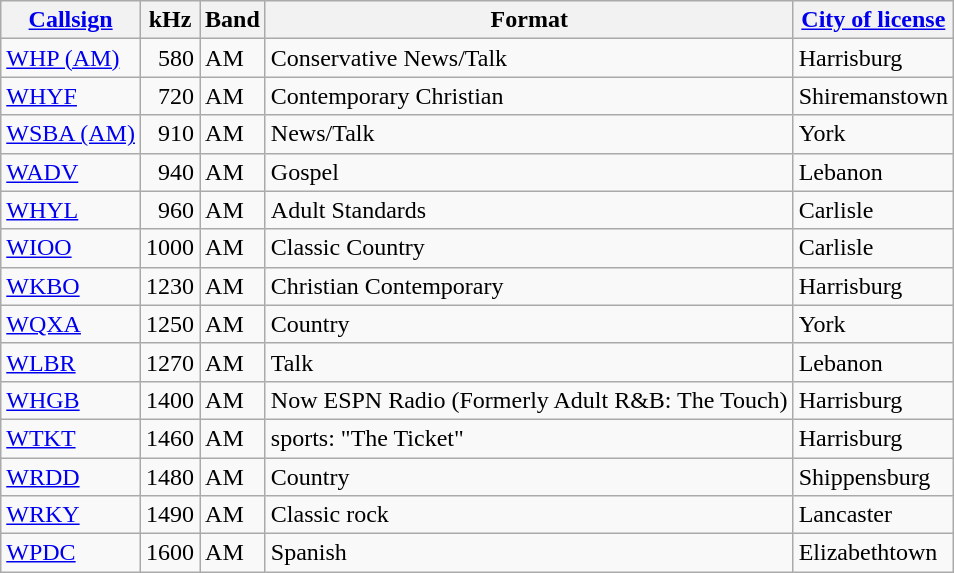<table class=wikitable>
<tr>
<th><a href='#'>Callsign</a></th>
<th>kHz</th>
<th>Band</th>
<th>Format</th>
<th><a href='#'>City of license</a></th>
</tr>
<tr>
<td><a href='#'>WHP (AM)</a></td>
<td align=right>580</td>
<td>AM</td>
<td>Conservative News/Talk</td>
<td>Harrisburg</td>
</tr>
<tr>
<td><a href='#'>WHYF</a></td>
<td align=right>720</td>
<td>AM</td>
<td>Contemporary Christian</td>
<td>Shiremanstown</td>
</tr>
<tr>
<td><a href='#'>WSBA (AM)</a></td>
<td align=right>910</td>
<td>AM</td>
<td>News/Talk</td>
<td>York</td>
</tr>
<tr>
<td><a href='#'>WADV</a></td>
<td align=right>940</td>
<td>AM</td>
<td>Gospel</td>
<td>Lebanon</td>
</tr>
<tr>
<td><a href='#'>WHYL</a></td>
<td align=right>960</td>
<td>AM</td>
<td>Adult Standards</td>
<td>Carlisle</td>
</tr>
<tr>
<td><a href='#'>WIOO</a></td>
<td align=right>1000</td>
<td>AM</td>
<td>Classic Country</td>
<td>Carlisle</td>
</tr>
<tr>
<td><a href='#'>WKBO</a></td>
<td align=right>1230</td>
<td>AM</td>
<td>Christian Contemporary</td>
<td>Harrisburg</td>
</tr>
<tr>
<td><a href='#'>WQXA</a></td>
<td align=right>1250</td>
<td>AM</td>
<td>Country</td>
<td>York</td>
</tr>
<tr>
<td><a href='#'>WLBR</a></td>
<td align=right>1270</td>
<td>AM</td>
<td>Talk</td>
<td>Lebanon</td>
</tr>
<tr>
<td><a href='#'>WHGB</a></td>
<td align=right>1400</td>
<td>AM</td>
<td>Now ESPN Radio (Formerly Adult R&B: The Touch)</td>
<td>Harrisburg</td>
</tr>
<tr>
<td><a href='#'>WTKT</a></td>
<td align=right>1460</td>
<td>AM</td>
<td>sports: "The Ticket"</td>
<td>Harrisburg</td>
</tr>
<tr>
<td><a href='#'>WRDD</a></td>
<td align=right>1480</td>
<td>AM</td>
<td>Country</td>
<td>Shippensburg</td>
</tr>
<tr>
<td><a href='#'>WRKY</a></td>
<td align=right>1490</td>
<td>AM</td>
<td>Classic rock</td>
<td>Lancaster</td>
</tr>
<tr>
<td><a href='#'>WPDC</a></td>
<td align=right>1600</td>
<td>AM</td>
<td>Spanish</td>
<td>Elizabethtown</td>
</tr>
</table>
